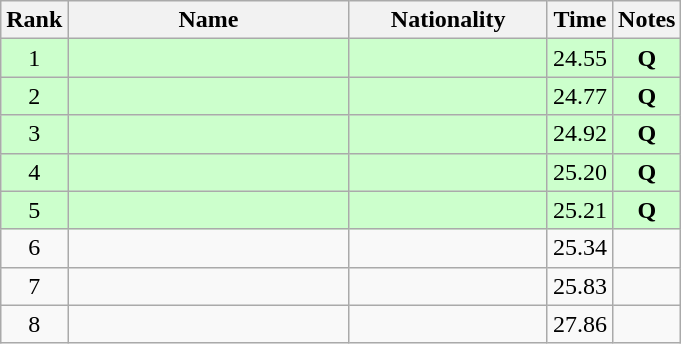<table class="wikitable sortable" style="text-align:center">
<tr>
<th>Rank</th>
<th style="width:180px">Name</th>
<th style="width:125px">Nationality</th>
<th>Time</th>
<th>Notes</th>
</tr>
<tr style="background:#cfc;">
<td>1</td>
<td style="text-align:left;"></td>
<td style="text-align:left;"></td>
<td>24.55</td>
<td><strong>Q</strong></td>
</tr>
<tr style="background:#cfc;">
<td>2</td>
<td style="text-align:left;"></td>
<td style="text-align:left;"></td>
<td>24.77</td>
<td><strong>Q</strong></td>
</tr>
<tr style="background:#cfc;">
<td>3</td>
<td style="text-align:left;"></td>
<td style="text-align:left;"></td>
<td>24.92</td>
<td><strong>Q</strong></td>
</tr>
<tr style="background:#cfc;">
<td>4</td>
<td style="text-align:left;"></td>
<td style="text-align:left;"></td>
<td>25.20</td>
<td><strong>Q</strong></td>
</tr>
<tr style="background:#cfc;">
<td>5</td>
<td style="text-align:left;"></td>
<td style="text-align:left;"></td>
<td>25.21</td>
<td><strong>Q</strong></td>
</tr>
<tr>
<td>6</td>
<td style="text-align:left;"></td>
<td style="text-align:left;"></td>
<td>25.34</td>
<td></td>
</tr>
<tr>
<td>7</td>
<td style="text-align:left;"></td>
<td style="text-align:left;"></td>
<td>25.83</td>
<td></td>
</tr>
<tr>
<td>8</td>
<td style="text-align:left;"></td>
<td style="text-align:left;"></td>
<td>27.86</td>
<td></td>
</tr>
</table>
